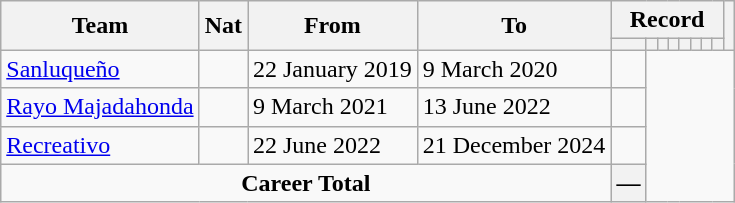<table class="wikitable" style="text-align: center">
<tr>
<th rowspan="2">Team</th>
<th rowspan="2">Nat</th>
<th rowspan="2">From</th>
<th rowspan="2">To</th>
<th colspan="8">Record</th>
<th rowspan=2></th>
</tr>
<tr>
<th></th>
<th></th>
<th></th>
<th></th>
<th></th>
<th></th>
<th></th>
<th></th>
</tr>
<tr>
<td align="left"><a href='#'>Sanluqueño</a></td>
<td></td>
<td align=left>22 January 2019</td>
<td align=left>9 March 2020<br></td>
<td></td>
</tr>
<tr>
<td align="left"><a href='#'>Rayo Majadahonda</a></td>
<td></td>
<td align=left>9 March 2021</td>
<td align=left>13 June 2022<br></td>
<td></td>
</tr>
<tr>
<td align="left"><a href='#'>Recreativo</a></td>
<td></td>
<td align=left>22 June 2022</td>
<td align=left>21 December 2024<br></td>
<td></td>
</tr>
<tr>
<td colspan=4><strong>Career Total</strong><br></td>
<th>—</th>
</tr>
</table>
